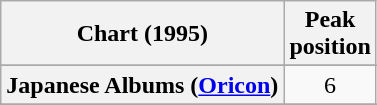<table class="wikitable sortable plainrowheaders" style="text-align:center">
<tr>
<th scope="col">Chart (1995)</th>
<th scope="col">Peak<br>position</th>
</tr>
<tr>
</tr>
<tr>
<th scope="row">Japanese Albums (<a href='#'>Oricon</a>)</th>
<td>6</td>
</tr>
<tr>
</tr>
<tr>
</tr>
</table>
